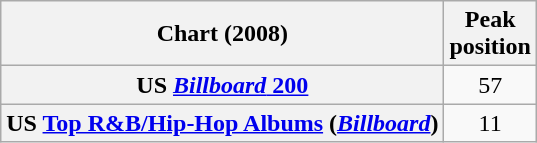<table class="wikitable plainrowheaders sortable" style="text-align:center;">
<tr>
<th align="left">Chart (2008)</th>
<th align="left">Peak<br>position</th>
</tr>
<tr>
<th scope="row">US <a href='#'><em>Billboard</em> 200</a></th>
<td style="text-align:center;">57</td>
</tr>
<tr>
<th scope="row">US <a href='#'>Top R&B/Hip-Hop Albums</a> (<em><a href='#'>Billboard</a></em>)</th>
<td style="text-align:center;">11</td>
</tr>
</table>
